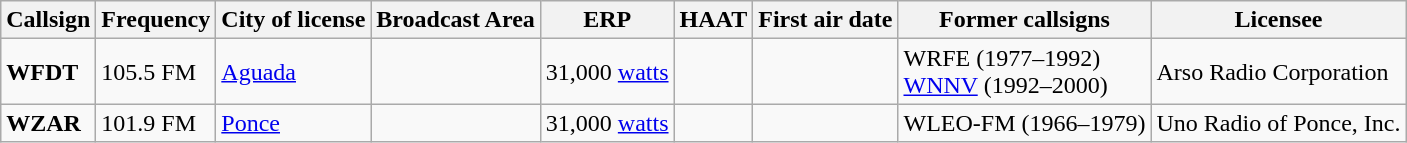<table class="wikitable">
<tr>
<th>Callsign</th>
<th>Frequency</th>
<th>City of license</th>
<th>Broadcast Area</th>
<th>ERP</th>
<th>HAAT</th>
<th>First air date</th>
<th>Former callsigns</th>
<th>Licensee</th>
</tr>
<tr>
<td><strong>WFDT</strong></td>
<td>105.5 FM</td>
<td><a href='#'>Aguada</a></td>
<td></td>
<td>31,000 <a href='#'>watts</a></td>
<td></td>
<td></td>
<td>WRFE (1977–1992)<br><a href='#'>WNNV</a> (1992–2000)</td>
<td>Arso Radio Corporation</td>
</tr>
<tr>
<td><strong>WZAR</strong></td>
<td>101.9 FM</td>
<td><a href='#'>Ponce</a></td>
<td></td>
<td>31,000 <a href='#'>watts</a></td>
<td></td>
<td></td>
<td>WLEO-FM (1966–1979)</td>
<td>Uno Radio of Ponce, Inc.</td>
</tr>
</table>
